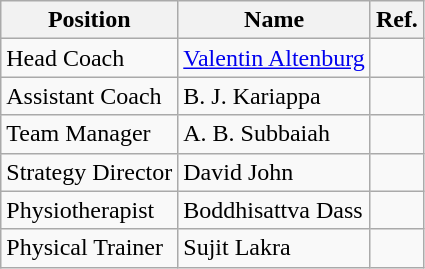<table class="wikitable">
<tr>
<th>Position</th>
<th>Name</th>
<th>Ref.</th>
</tr>
<tr>
<td>Head Coach</td>
<td> <a href='#'>Valentin Altenburg</a></td>
<td></td>
</tr>
<tr>
<td>Assistant Coach</td>
<td> B. J. Kariappa</td>
<td></td>
</tr>
<tr>
<td>Team Manager</td>
<td> A. B. Subbaiah</td>
<td></td>
</tr>
<tr>
<td>Strategy Director</td>
<td> David John</td>
<td></td>
</tr>
<tr>
<td>Physiotherapist</td>
<td> Boddhisattva Dass</td>
<td></td>
</tr>
<tr>
<td>Physical Trainer</td>
<td> Sujit Lakra</td>
<td></td>
</tr>
</table>
